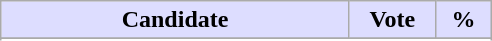<table class="wikitable">
<tr>
<th style="background:#ddf; width:225px;">Candidate</th>
<th style="background:#ddf; width:50px;">Vote</th>
<th style="background:#ddf; width:30px;">%</th>
</tr>
<tr>
</tr>
<tr>
</tr>
</table>
